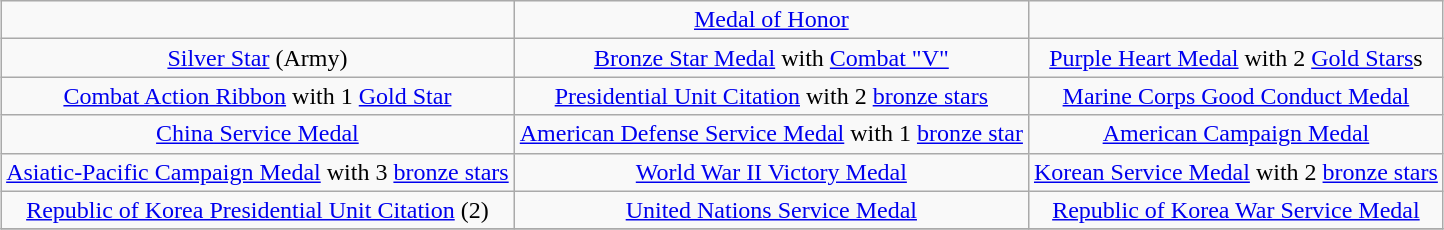<table class="wikitable" style="margin:1em auto; text-align:center;">
<tr>
<td></td>
<td><a href='#'>Medal of Honor</a></td>
<td></td>
</tr>
<tr>
<td><a href='#'>Silver Star</a> (Army)</td>
<td><a href='#'>Bronze Star Medal</a> with <a href='#'>Combat "V"</a></td>
<td><a href='#'>Purple Heart Medal</a> with 2 <a href='#'>Gold Stars</a>s</td>
</tr>
<tr>
<td><a href='#'>Combat Action Ribbon</a> with 1 <a href='#'>Gold Star</a></td>
<td><a href='#'>Presidential Unit Citation</a> with 2 <a href='#'>bronze stars</a></td>
<td><a href='#'>Marine Corps Good Conduct
Medal</a></td>
</tr>
<tr>
<td><a href='#'>China Service Medal</a></td>
<td><a href='#'>American Defense Service Medal</a> with 1 <a href='#'>bronze star</a></td>
<td><a href='#'>American Campaign Medal</a></td>
</tr>
<tr>
<td><a href='#'>Asiatic-Pacific Campaign Medal</a> with 3 <a href='#'>bronze stars</a></td>
<td><a href='#'>World War II Victory Medal</a></td>
<td><a href='#'>Korean Service Medal</a> with 2 <a href='#'>bronze stars</a></td>
</tr>
<tr>
<td><a href='#'>Republic of Korea Presidential Unit Citation</a> (2)</td>
<td><a href='#'>United Nations Service Medal</a></td>
<td><a href='#'>Republic of Korea War Service Medal</a></td>
</tr>
<tr>
</tr>
</table>
